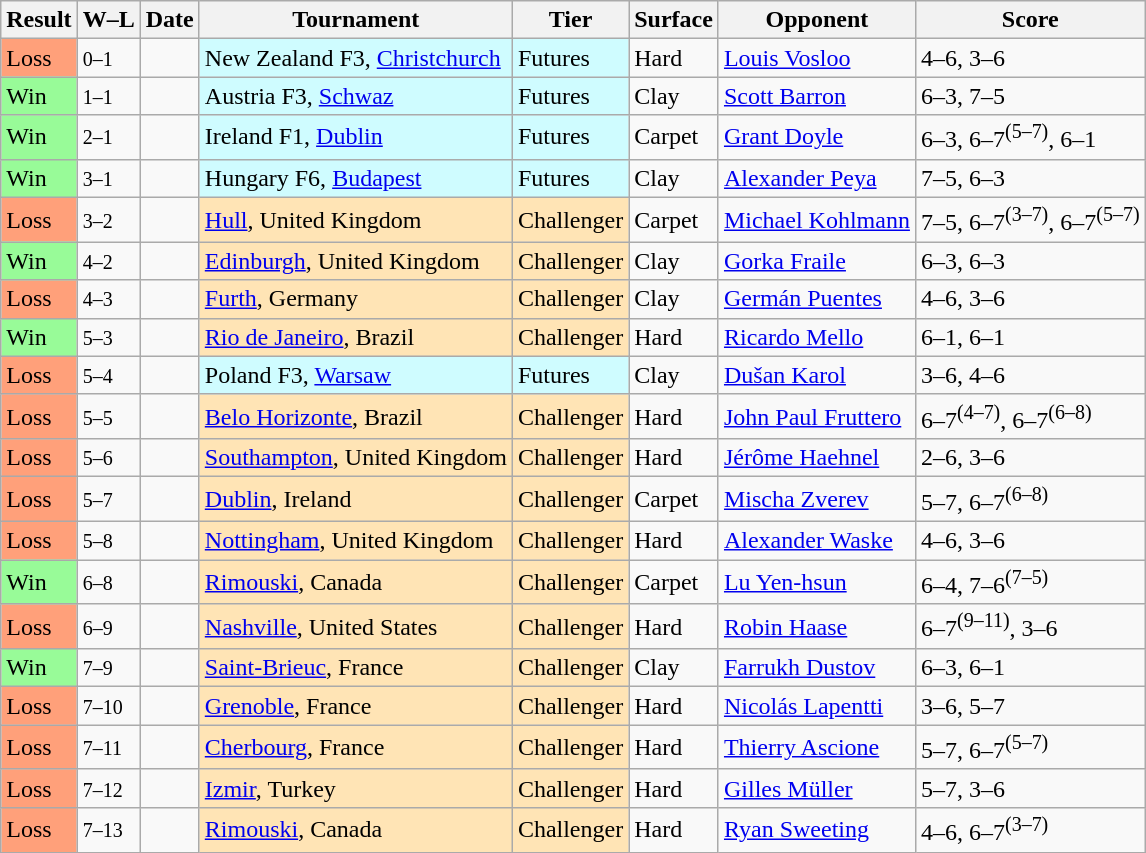<table class="sortable wikitable">
<tr>
<th>Result</th>
<th class="unsortable">W–L</th>
<th>Date</th>
<th>Tournament</th>
<th>Tier</th>
<th>Surface</th>
<th>Opponent</th>
<th class="unsortable">Score</th>
</tr>
<tr>
<td style="background:#ffa07a;">Loss</td>
<td><small>0–1</small></td>
<td></td>
<td style="background:#cffcff;">New Zealand F3, <a href='#'>Christchurch</a></td>
<td style="background:#cffcff;">Futures</td>
<td>Hard</td>
<td> <a href='#'>Louis Vosloo</a></td>
<td>4–6, 3–6</td>
</tr>
<tr>
<td style="background:#98fb98;">Win</td>
<td><small>1–1</small></td>
<td></td>
<td style="background:#cffcff;">Austria F3, <a href='#'>Schwaz</a></td>
<td style="background:#cffcff;">Futures</td>
<td>Clay</td>
<td> <a href='#'>Scott Barron</a></td>
<td>6–3, 7–5</td>
</tr>
<tr>
<td style="background:#98fb98;">Win</td>
<td><small>2–1</small></td>
<td></td>
<td style="background:#cffcff;">Ireland F1, <a href='#'>Dublin</a></td>
<td style="background:#cffcff;">Futures</td>
<td>Carpet</td>
<td> <a href='#'>Grant Doyle</a></td>
<td>6–3, 6–7<sup>(5–7)</sup>, 6–1</td>
</tr>
<tr>
<td style="background:#98fb98;">Win</td>
<td><small>3–1</small></td>
<td></td>
<td style="background:#cffcff;">Hungary F6, <a href='#'>Budapest</a></td>
<td style="background:#cffcff;">Futures</td>
<td>Clay</td>
<td> <a href='#'>Alexander Peya</a></td>
<td>7–5, 6–3</td>
</tr>
<tr>
<td style="background:#ffa07a;">Loss</td>
<td><small>3–2</small></td>
<td></td>
<td style="background:moccasin;"><a href='#'>Hull</a>, United Kingdom</td>
<td style="background:moccasin;">Challenger</td>
<td>Carpet</td>
<td> <a href='#'>Michael Kohlmann</a></td>
<td>7–5, 6–7<sup>(3–7)</sup>, 6–7<sup>(5–7)</sup></td>
</tr>
<tr>
<td style="background:#98fb98;">Win</td>
<td><small>4–2</small></td>
<td></td>
<td style="background:moccasin;"><a href='#'>Edinburgh</a>, United Kingdom</td>
<td style="background:moccasin;">Challenger</td>
<td>Clay</td>
<td> <a href='#'>Gorka Fraile</a></td>
<td>6–3, 6–3</td>
</tr>
<tr>
<td style="background:#ffa07a;">Loss</td>
<td><small>4–3</small></td>
<td></td>
<td style="background:moccasin;"><a href='#'>Furth</a>, Germany</td>
<td style="background:moccasin;">Challenger</td>
<td>Clay</td>
<td> <a href='#'>Germán Puentes</a></td>
<td>4–6, 3–6</td>
</tr>
<tr>
<td style="background:#98fb98;">Win</td>
<td><small>5–3</small></td>
<td></td>
<td style="background:moccasin;"><a href='#'>Rio de Janeiro</a>, Brazil</td>
<td style="background:moccasin;">Challenger</td>
<td>Hard</td>
<td> <a href='#'>Ricardo Mello</a></td>
<td>6–1, 6–1</td>
</tr>
<tr>
<td style="background:#ffa07a;">Loss</td>
<td><small>5–4</small></td>
<td></td>
<td style="background:#cffcff;">Poland F3, <a href='#'>Warsaw</a></td>
<td style="background:#cffcff;">Futures</td>
<td>Clay</td>
<td> <a href='#'>Dušan Karol</a></td>
<td>3–6, 4–6</td>
</tr>
<tr>
<td style="background:#ffa07a;">Loss</td>
<td><small>5–5</small></td>
<td></td>
<td style="background:moccasin;"><a href='#'>Belo Horizonte</a>, Brazil</td>
<td style="background:moccasin;">Challenger</td>
<td>Hard</td>
<td> <a href='#'>John Paul Fruttero</a></td>
<td>6–7<sup>(4–7)</sup>, 6–7<sup>(6–8)</sup></td>
</tr>
<tr>
<td style="background:#ffa07a;">Loss</td>
<td><small>5–6</small></td>
<td></td>
<td style="background:moccasin;"><a href='#'>Southampton</a>, United Kingdom</td>
<td style="background:moccasin;">Challenger</td>
<td>Hard</td>
<td> <a href='#'>Jérôme Haehnel</a></td>
<td>2–6, 3–6</td>
</tr>
<tr>
<td style="background:#ffa07a;">Loss</td>
<td><small>5–7</small></td>
<td></td>
<td style="background:moccasin;"><a href='#'>Dublin</a>, Ireland</td>
<td style="background:moccasin;">Challenger</td>
<td>Carpet</td>
<td> <a href='#'>Mischa Zverev</a></td>
<td>5–7, 6–7<sup>(6–8)</sup></td>
</tr>
<tr>
<td style="background:#ffa07a;">Loss</td>
<td><small>5–8</small></td>
<td></td>
<td style="background:moccasin;"><a href='#'>Nottingham</a>, United Kingdom</td>
<td style="background:moccasin;">Challenger</td>
<td>Hard</td>
<td> <a href='#'>Alexander Waske</a></td>
<td>4–6, 3–6</td>
</tr>
<tr>
<td style="background:#98fb98;">Win</td>
<td><small>6–8</small></td>
<td></td>
<td style="background:moccasin;"><a href='#'>Rimouski</a>, Canada</td>
<td style="background:moccasin;">Challenger</td>
<td>Carpet</td>
<td> <a href='#'>Lu Yen-hsun</a></td>
<td>6–4, 7–6<sup>(7–5)</sup></td>
</tr>
<tr>
<td style="background:#ffa07a;">Loss</td>
<td><small>6–9</small></td>
<td></td>
<td style="background:moccasin;"><a href='#'>Nashville</a>, United States</td>
<td style="background:moccasin;">Challenger</td>
<td>Hard</td>
<td> <a href='#'>Robin Haase</a></td>
<td>6–7<sup>(9–11)</sup>, 3–6</td>
</tr>
<tr>
<td style="background:#98fb98;">Win</td>
<td><small>7–9</small></td>
<td></td>
<td style="background:moccasin;"><a href='#'>Saint-Brieuc</a>, France</td>
<td style="background:moccasin;">Challenger</td>
<td>Clay</td>
<td> <a href='#'>Farrukh Dustov</a></td>
<td>6–3, 6–1</td>
</tr>
<tr>
<td style="background:#ffa07a;">Loss</td>
<td><small>7–10</small></td>
<td></td>
<td style="background:moccasin;"><a href='#'>Grenoble</a>, France</td>
<td style="background:moccasin;">Challenger</td>
<td>Hard</td>
<td> <a href='#'>Nicolás Lapentti</a></td>
<td>3–6, 5–7</td>
</tr>
<tr>
<td style="background:#ffa07a;">Loss</td>
<td><small>7–11</small></td>
<td></td>
<td style="background:moccasin;"><a href='#'>Cherbourg</a>, France</td>
<td style="background:moccasin;">Challenger</td>
<td>Hard</td>
<td> <a href='#'>Thierry Ascione</a></td>
<td>5–7, 6–7<sup>(5–7)</sup></td>
</tr>
<tr>
<td style="background:#ffa07a;">Loss</td>
<td><small>7–12</small></td>
<td></td>
<td style="background:moccasin;"><a href='#'>Izmir</a>, Turkey</td>
<td style="background:moccasin;">Challenger</td>
<td>Hard</td>
<td> <a href='#'>Gilles Müller</a></td>
<td>5–7, 3–6</td>
</tr>
<tr>
<td style="background:#ffa07a;">Loss</td>
<td><small>7–13</small></td>
<td></td>
<td style="background:moccasin;"><a href='#'>Rimouski</a>, Canada</td>
<td style="background:moccasin;">Challenger</td>
<td>Hard</td>
<td> <a href='#'>Ryan Sweeting</a></td>
<td>4–6, 6–7<sup>(3–7)</sup></td>
</tr>
</table>
